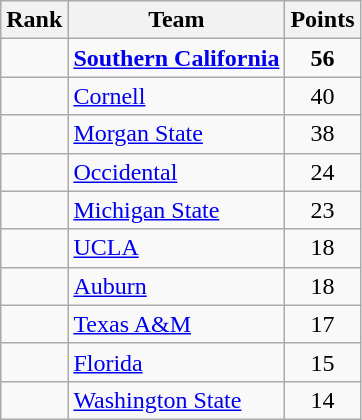<table class="wikitable sortable" style="text-align:center">
<tr>
<th>Rank</th>
<th>Team</th>
<th>Points</th>
</tr>
<tr>
<td></td>
<td align="left"><strong><a href='#'>Southern California</a></strong></td>
<td><strong>56</strong></td>
</tr>
<tr>
<td></td>
<td align="left"><a href='#'>Cornell</a></td>
<td>40</td>
</tr>
<tr>
<td></td>
<td align="left"><a href='#'>Morgan State</a></td>
<td>38</td>
</tr>
<tr>
<td></td>
<td align="left"><a href='#'>Occidental</a></td>
<td>24</td>
</tr>
<tr>
<td></td>
<td align="left"><a href='#'>Michigan State</a></td>
<td>23</td>
</tr>
<tr>
<td></td>
<td align="left"><a href='#'>UCLA</a></td>
<td>18</td>
</tr>
<tr>
<td></td>
<td align="left"><a href='#'>Auburn</a></td>
<td>18</td>
</tr>
<tr>
<td></td>
<td align="left"><a href='#'>Texas A&M</a></td>
<td>17</td>
</tr>
<tr>
<td></td>
<td align="left"><a href='#'>Florida</a></td>
<td>15</td>
</tr>
<tr>
<td></td>
<td align="left"><a href='#'>Washington State</a></td>
<td>14</td>
</tr>
</table>
